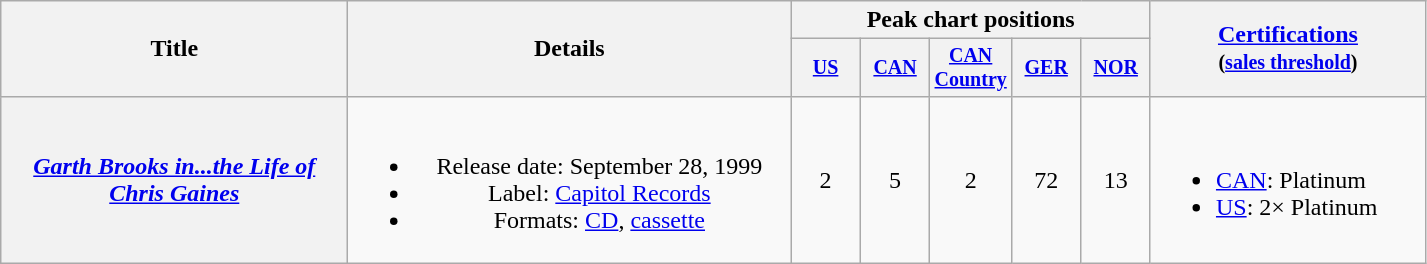<table class="wikitable plainrowheaders" style="text-align:center;">
<tr>
<th rowspan="2" style="width:14em;">Title</th>
<th rowspan="2" style="width:18em;">Details</th>
<th colspan="5">Peak chart positions</th>
<th rowspan="2" style="width:11em;"><a href='#'>Certifications</a><br><small>(<a href='#'>sales threshold</a>)</small></th>
</tr>
<tr style="font-size:smaller;">
<th width="40"><a href='#'>US</a><br></th>
<th width="40"><a href='#'>CAN</a><br></th>
<th width="40"><a href='#'>CAN Country</a><br></th>
<th width="40"><a href='#'>GER</a><br></th>
<th width="40"><a href='#'>NOR</a><br></th>
</tr>
<tr>
<th scope="row"><em><a href='#'>Garth Brooks in...the Life of Chris Gaines</a></em></th>
<td><br><ul><li>Release date: September 28, 1999</li><li>Label: <a href='#'>Capitol Records</a></li><li>Formats: <a href='#'>CD</a>, <a href='#'>cassette</a></li></ul></td>
<td>2</td>
<td>5</td>
<td>2</td>
<td>72</td>
<td>13</td>
<td align="left"><br><ul><li><a href='#'>CAN</a>: Platinum</li><li><a href='#'>US</a>: 2× Platinum</li></ul></td>
</tr>
</table>
